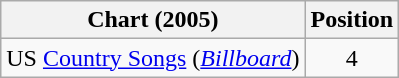<table class="wikitable sortable">
<tr>
<th scope="col">Chart (2005)</th>
<th scope="col">Position</th>
</tr>
<tr>
<td>US <a href='#'>Country Songs</a> (<em><a href='#'>Billboard</a></em>)</td>
<td align="center">4</td>
</tr>
</table>
